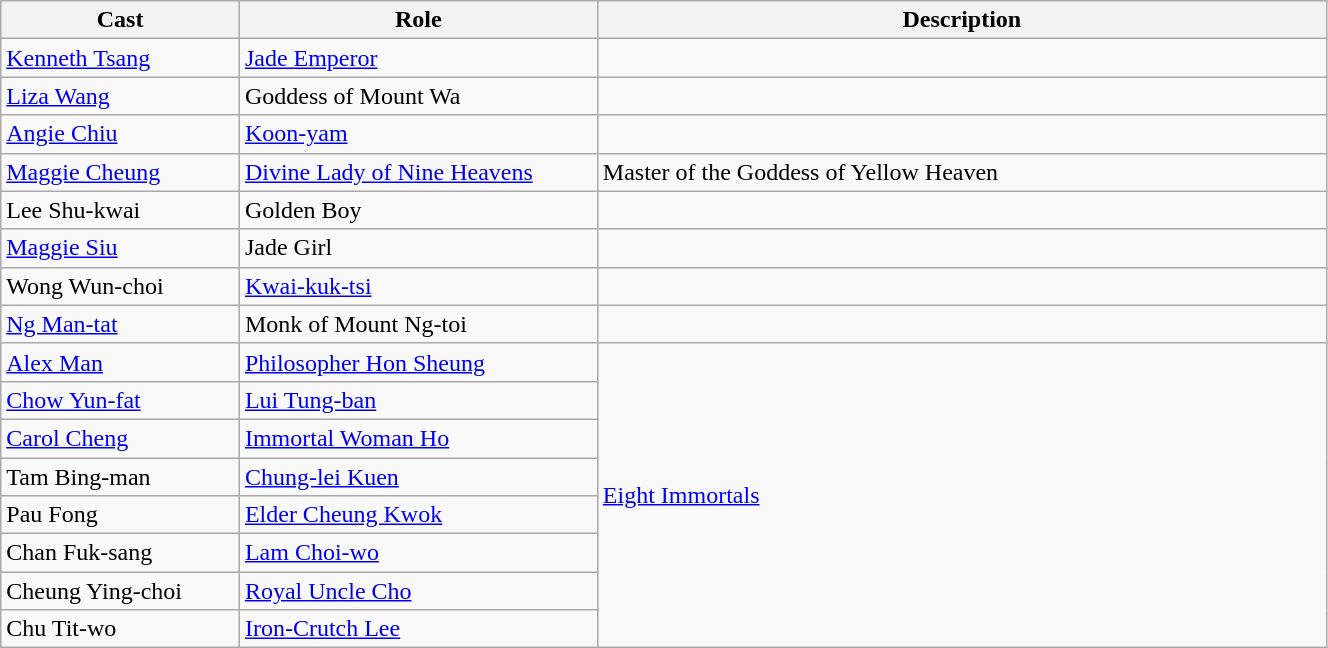<table class="wikitable" width="70%">
<tr>
<th style="width:18%">Cast</th>
<th style="width:27%">Role</th>
<th style="width:55%">Description</th>
</tr>
<tr>
<td><a href='#'>Kenneth Tsang</a></td>
<td><a href='#'>Jade Emperor</a></td>
<td></td>
</tr>
<tr>
<td><a href='#'>Liza Wang</a></td>
<td>Goddess of Mount Wa</td>
<td></td>
</tr>
<tr>
<td><a href='#'>Angie Chiu</a></td>
<td><a href='#'>Koon-yam</a></td>
<td></td>
</tr>
<tr>
<td><a href='#'>Maggie Cheung</a></td>
<td><a href='#'>Divine Lady of Nine Heavens</a></td>
<td>Master of the Goddess of Yellow Heaven</td>
</tr>
<tr>
<td>Lee Shu-kwai</td>
<td>Golden Boy</td>
<td></td>
</tr>
<tr>
<td><a href='#'>Maggie Siu</a></td>
<td>Jade Girl</td>
<td></td>
</tr>
<tr>
<td>Wong Wun-choi</td>
<td><a href='#'>Kwai-kuk-tsi</a></td>
<td></td>
</tr>
<tr>
<td><a href='#'>Ng Man-tat</a></td>
<td>Monk of Mount Ng-toi</td>
<td></td>
</tr>
<tr>
<td><a href='#'>Alex Man</a></td>
<td><a href='#'>Philosopher Hon Sheung</a></td>
<td rowspan=8><a href='#'>Eight Immortals</a></td>
</tr>
<tr>
<td><a href='#'>Chow Yun-fat</a></td>
<td><a href='#'>Lui Tung-ban</a></td>
</tr>
<tr>
<td><a href='#'>Carol Cheng</a></td>
<td><a href='#'>Immortal Woman Ho</a></td>
</tr>
<tr>
<td>Tam Bing-man</td>
<td><a href='#'>Chung-lei Kuen</a></td>
</tr>
<tr>
<td>Pau Fong</td>
<td><a href='#'>Elder Cheung Kwok</a></td>
</tr>
<tr>
<td>Chan Fuk-sang</td>
<td><a href='#'>Lam Choi-wo</a></td>
</tr>
<tr>
<td>Cheung Ying-choi</td>
<td><a href='#'>Royal Uncle Cho</a></td>
</tr>
<tr>
<td>Chu Tit-wo</td>
<td><a href='#'>Iron-Crutch Lee</a></td>
</tr>
</table>
